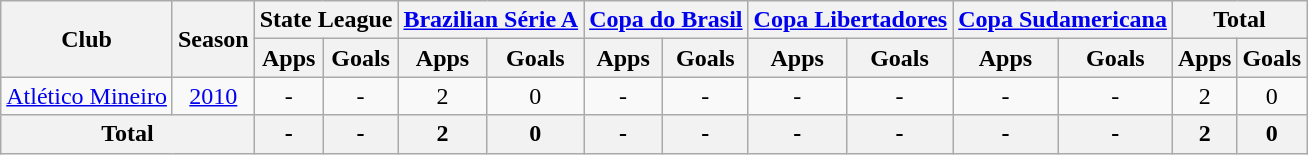<table class="wikitable" style="text-align: center;">
<tr>
<th rowspan="2">Club</th>
<th rowspan="2">Season</th>
<th colspan="2">State League</th>
<th colspan="2"><a href='#'>Brazilian Série A</a></th>
<th colspan="2"><a href='#'>Copa do Brasil</a></th>
<th colspan="2"><a href='#'>Copa Libertadores</a></th>
<th colspan="2"><a href='#'>Copa Sudamericana</a></th>
<th colspan="2">Total</th>
</tr>
<tr>
<th>Apps</th>
<th>Goals</th>
<th>Apps</th>
<th>Goals</th>
<th>Apps</th>
<th>Goals</th>
<th>Apps</th>
<th>Goals</th>
<th>Apps</th>
<th>Goals</th>
<th>Apps</th>
<th>Goals</th>
</tr>
<tr>
<td rowspan="1" valign="center"><a href='#'>Atlético Mineiro</a></td>
<td><a href='#'>2010</a></td>
<td>-</td>
<td>-</td>
<td>2</td>
<td>0</td>
<td>-</td>
<td>-</td>
<td>-</td>
<td>-</td>
<td>-</td>
<td>-</td>
<td>2</td>
<td>0</td>
</tr>
<tr>
<th colspan="2"><strong>Total</strong></th>
<th>-</th>
<th>-</th>
<th>2</th>
<th>0</th>
<th>-</th>
<th>-</th>
<th>-</th>
<th>-</th>
<th>-</th>
<th>-</th>
<th>2</th>
<th>0</th>
</tr>
</table>
